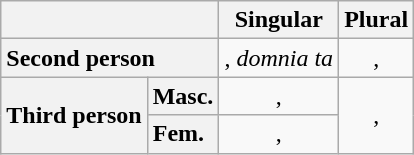<table class="wikitable" style="text-align: center;">
<tr>
<th colspan="2"></th>
<th>Singular</th>
<th>Plural</th>
</tr>
<tr>
<th colspan="2" style="text-align: left;">Second person</th>
<td>, <em>domnia ta</em></td>
<td>, </td>
</tr>
<tr>
<th rowspan="4" style="text-align: left;">Third person</th>
<th style="text-align: left;">Masc.</th>
<td>, </td>
<td rowspan="2">, </td>
</tr>
<tr>
<th style="text-align: left;">Fem.</th>
<td>, </td>
</tr>
</table>
